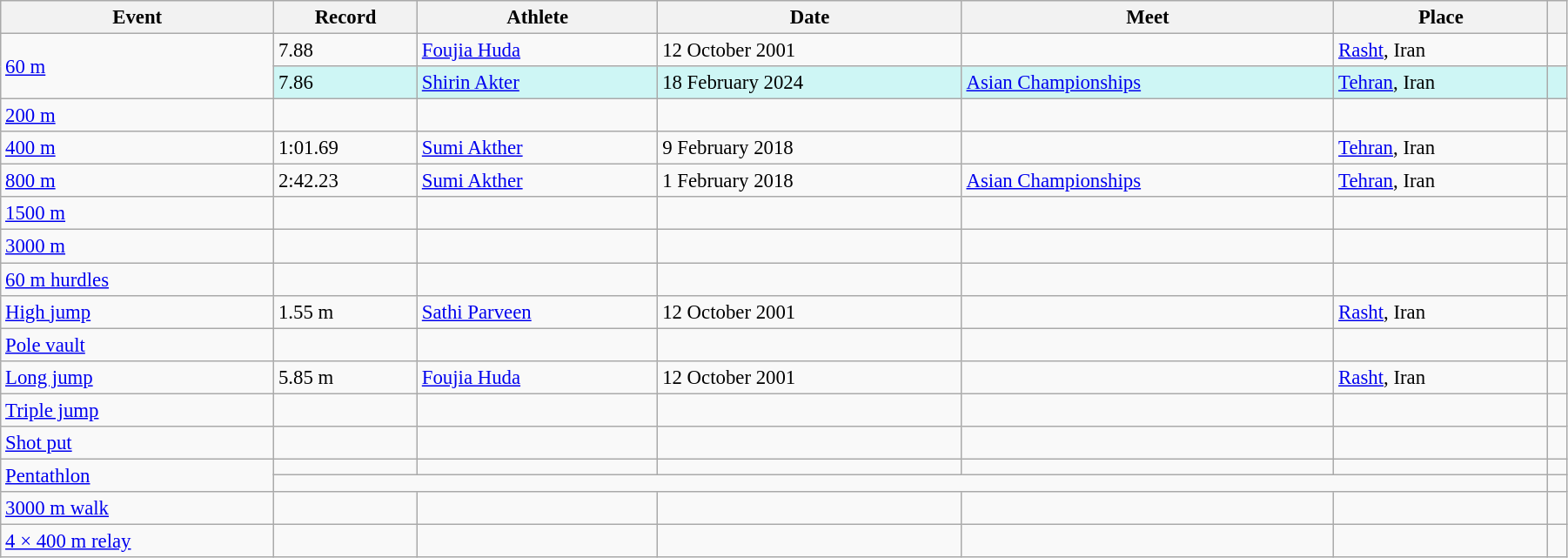<table class="wikitable" style="font-size:95%; width: 95%;">
<tr>
<th>Event</th>
<th>Record</th>
<th>Athlete</th>
<th>Date</th>
<th>Meet</th>
<th>Place</th>
<th></th>
</tr>
<tr>
<td rowspan=2><a href='#'>60 m</a></td>
<td>7.88</td>
<td><a href='#'>Foujia Huda</a></td>
<td>12 October 2001</td>
<td></td>
<td><a href='#'>Rasht</a>, Iran</td>
<td></td>
</tr>
<tr style="background:#cef6f5;">
<td>7.86</td>
<td><a href='#'>Shirin Akter</a></td>
<td>18 February 2024</td>
<td><a href='#'>Asian Championships</a></td>
<td><a href='#'>Tehran</a>, Iran</td>
<td></td>
</tr>
<tr>
<td><a href='#'>200 m</a></td>
<td></td>
<td></td>
<td></td>
<td></td>
<td></td>
<td></td>
</tr>
<tr>
<td><a href='#'>400 m</a></td>
<td>1:01.69</td>
<td><a href='#'>Sumi Akther</a></td>
<td>9 February 2018</td>
<td></td>
<td><a href='#'>Tehran</a>, Iran</td>
<td></td>
</tr>
<tr>
<td><a href='#'>800 m</a></td>
<td>2:42.23</td>
<td><a href='#'>Sumi Akther</a></td>
<td>1 February 2018</td>
<td><a href='#'>Asian Championships</a></td>
<td><a href='#'>Tehran</a>, Iran</td>
<td></td>
</tr>
<tr>
<td><a href='#'>1500 m</a></td>
<td></td>
<td></td>
<td></td>
<td></td>
<td></td>
<td></td>
</tr>
<tr>
<td><a href='#'>3000 m</a></td>
<td></td>
<td></td>
<td></td>
<td></td>
<td></td>
<td></td>
</tr>
<tr>
<td><a href='#'>60 m hurdles</a></td>
<td></td>
<td></td>
<td></td>
<td></td>
<td></td>
<td></td>
</tr>
<tr>
<td><a href='#'>High jump</a></td>
<td>1.55 m</td>
<td><a href='#'>Sathi Parveen</a></td>
<td>12 October 2001</td>
<td></td>
<td><a href='#'>Rasht</a>, Iran</td>
<td></td>
</tr>
<tr>
<td><a href='#'>Pole vault</a></td>
<td></td>
<td></td>
<td></td>
<td></td>
<td></td>
<td></td>
</tr>
<tr>
<td><a href='#'>Long jump</a></td>
<td>5.85 m</td>
<td><a href='#'>Foujia Huda</a></td>
<td>12 October 2001</td>
<td></td>
<td><a href='#'>Rasht</a>, Iran</td>
<td></td>
</tr>
<tr>
<td><a href='#'>Triple jump</a></td>
<td></td>
<td></td>
<td></td>
<td></td>
<td></td>
<td></td>
</tr>
<tr>
<td><a href='#'>Shot put</a></td>
<td></td>
<td></td>
<td></td>
<td></td>
<td></td>
<td></td>
</tr>
<tr>
<td rowspan=2><a href='#'>Pentathlon</a></td>
<td></td>
<td></td>
<td></td>
<td></td>
<td></td>
<td></td>
</tr>
<tr>
<td colspan=5></td>
<td></td>
</tr>
<tr>
<td><a href='#'>3000 m walk</a></td>
<td></td>
<td></td>
<td></td>
<td></td>
<td></td>
<td></td>
</tr>
<tr>
<td><a href='#'>4 × 400 m relay</a></td>
<td></td>
<td></td>
<td></td>
<td></td>
<td></td>
<td></td>
</tr>
</table>
